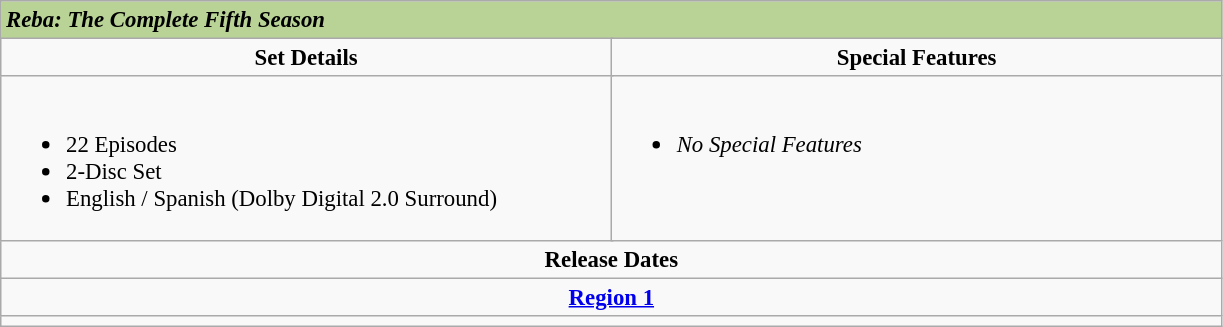<table class="wikitable" style="font-size: 95%;">
<tr style="background:#B9D396;">
<td colspan="6"><strong><em>Reba: The Complete Fifth Season</em></strong></td>
</tr>
<tr style="vertical-align:top; text-align:center;">
<td style="width:400px;" colspan="3"><strong>Set Details</strong></td>
<td style="width:400px; " colspan="3"><strong>Special Features</strong></td>
</tr>
<tr valign="top">
<td colspan="3"  style="text-align:left; width:400px;"><br><ul><li>22 Episodes</li><li>2-Disc Set</li><li>English / Spanish (Dolby Digital 2.0 Surround)</li></ul></td>
<td colspan="3"  style="text-align:left; width:400px;"><br><ul><li><em>No Special Features</em></li></ul></td>
</tr>
<tr>
<td colspan="6" style="text-align:center;"><strong>Release Dates</strong></td>
</tr>
<tr>
<td colspan="6" style="text-align:center;"><strong><a href='#'>Region 1</a></strong></td>
</tr>
<tr style="text-align:center;">
<td colspan="6"></td>
</tr>
</table>
